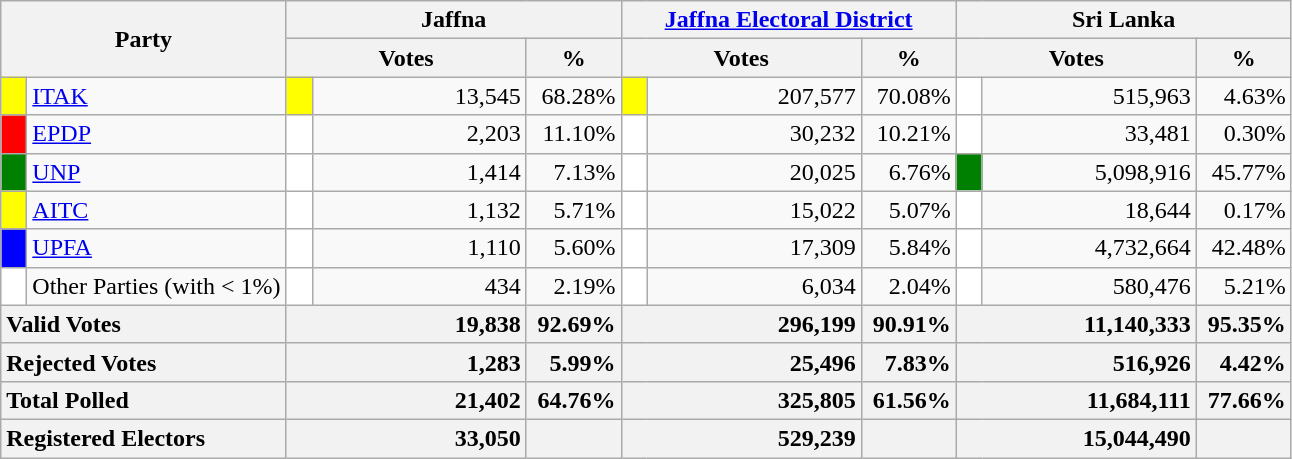<table class="wikitable">
<tr>
<th colspan="2" width="144px"rowspan="2">Party</th>
<th colspan="3" width="216px">Jaffna</th>
<th colspan="3" width="216px"><a href='#'>Jaffna Electoral District</a></th>
<th colspan="3" width="216px">Sri Lanka</th>
</tr>
<tr>
<th colspan="2" width="144px">Votes</th>
<th>%</th>
<th colspan="2" width="144px">Votes</th>
<th>%</th>
<th colspan="2" width="144px">Votes</th>
<th>%</th>
</tr>
<tr>
<td style="background-color:yellow;" width="10px"></td>
<td style="text-align:left;"><a href='#'>ITAK</a></td>
<td style="background-color:yellow;" width="10px"></td>
<td style="text-align:right;">13,545</td>
<td style="text-align:right;">68.28%</td>
<td style="background-color:yellow;" width="10px"></td>
<td style="text-align:right;">207,577</td>
<td style="text-align:right;">70.08%</td>
<td style="background-color:white;" width="10px"></td>
<td style="text-align:right;">515,963</td>
<td style="text-align:right;">4.63%</td>
</tr>
<tr>
<td style="background-color:red;" width="10px"></td>
<td style="text-align:left;"><a href='#'>EPDP</a></td>
<td style="background-color:white;" width="10px"></td>
<td style="text-align:right;">2,203</td>
<td style="text-align:right;">11.10%</td>
<td style="background-color:white;" width="10px"></td>
<td style="text-align:right;">30,232</td>
<td style="text-align:right;">10.21%</td>
<td style="background-color:white;" width="10px"></td>
<td style="text-align:right;">33,481</td>
<td style="text-align:right;">0.30%</td>
</tr>
<tr>
<td style="background-color:green;" width="10px"></td>
<td style="text-align:left;"><a href='#'>UNP</a></td>
<td style="background-color:white;" width="10px"></td>
<td style="text-align:right;">1,414</td>
<td style="text-align:right;">7.13%</td>
<td style="background-color:white;" width="10px"></td>
<td style="text-align:right;">20,025</td>
<td style="text-align:right;">6.76%</td>
<td style="background-color:green;" width="10px"></td>
<td style="text-align:right;">5,098,916</td>
<td style="text-align:right;">45.77%</td>
</tr>
<tr>
<td style="background-color:yellow;" width="10px"></td>
<td style="text-align:left;"><a href='#'>AITC</a></td>
<td style="background-color:white;" width="10px"></td>
<td style="text-align:right;">1,132</td>
<td style="text-align:right;">5.71%</td>
<td style="background-color:white;" width="10px"></td>
<td style="text-align:right;">15,022</td>
<td style="text-align:right;">5.07%</td>
<td style="background-color:white;" width="10px"></td>
<td style="text-align:right;">18,644</td>
<td style="text-align:right;">0.17%</td>
</tr>
<tr>
<td style="background-color:blue;" width="10px"></td>
<td style="text-align:left;"><a href='#'>UPFA</a></td>
<td style="background-color:white;" width="10px"></td>
<td style="text-align:right;">1,110</td>
<td style="text-align:right;">5.60%</td>
<td style="background-color:white;" width="10px"></td>
<td style="text-align:right;">17,309</td>
<td style="text-align:right;">5.84%</td>
<td style="background-color:white;" width="10px"></td>
<td style="text-align:right;">4,732,664</td>
<td style="text-align:right;">42.48%</td>
</tr>
<tr>
<td style="background-color:white;" width="10px"></td>
<td style="text-align:left;">Other Parties (with < 1%)</td>
<td style="background-color:white;" width="10px"></td>
<td style="text-align:right;">434</td>
<td style="text-align:right;">2.19%</td>
<td style="background-color:white;" width="10px"></td>
<td style="text-align:right;">6,034</td>
<td style="text-align:right;">2.04%</td>
<td style="background-color:white;" width="10px"></td>
<td style="text-align:right;">580,476</td>
<td style="text-align:right;">5.21%</td>
</tr>
<tr>
<th colspan="2" width="144px"style="text-align:left;">Valid Votes</th>
<th style="text-align:right;"colspan="2" width="144px">19,838</th>
<th style="text-align:right;">92.69%</th>
<th style="text-align:right;"colspan="2" width="144px">296,199</th>
<th style="text-align:right;">90.91%</th>
<th style="text-align:right;"colspan="2" width="144px">11,140,333</th>
<th style="text-align:right;">95.35%</th>
</tr>
<tr>
<th colspan="2" width="144px"style="text-align:left;">Rejected Votes</th>
<th style="text-align:right;"colspan="2" width="144px">1,283</th>
<th style="text-align:right;">5.99%</th>
<th style="text-align:right;"colspan="2" width="144px">25,496</th>
<th style="text-align:right;">7.83%</th>
<th style="text-align:right;"colspan="2" width="144px">516,926</th>
<th style="text-align:right;">4.42%</th>
</tr>
<tr>
<th colspan="2" width="144px"style="text-align:left;">Total Polled</th>
<th style="text-align:right;"colspan="2" width="144px">21,402</th>
<th style="text-align:right;">64.76%</th>
<th style="text-align:right;"colspan="2" width="144px">325,805</th>
<th style="text-align:right;">61.56%</th>
<th style="text-align:right;"colspan="2" width="144px">11,684,111</th>
<th style="text-align:right;">77.66%</th>
</tr>
<tr>
<th colspan="2" width="144px"style="text-align:left;">Registered Electors</th>
<th style="text-align:right;"colspan="2" width="144px">33,050</th>
<th></th>
<th style="text-align:right;"colspan="2" width="144px">529,239</th>
<th></th>
<th style="text-align:right;"colspan="2" width="144px">15,044,490</th>
<th></th>
</tr>
</table>
